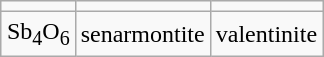<table class="wikitable" style="margin:1em auto; text-align:center;">
<tr>
<td></td>
<td></td>
<td></td>
</tr>
<tr>
<td>Sb<sub>4</sub>O<sub>6</sub></td>
<td>senarmontite</td>
<td>valentinite</td>
</tr>
</table>
